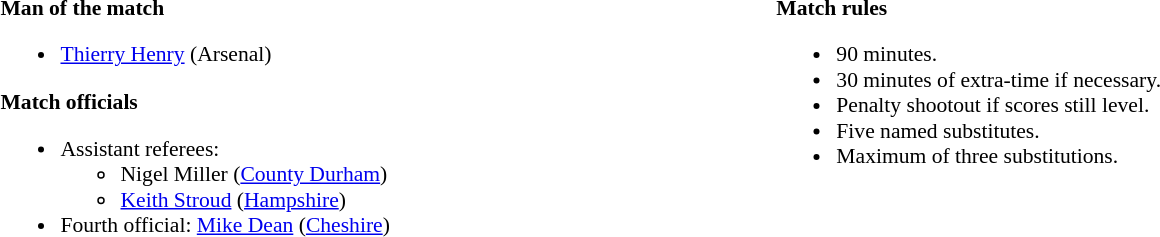<table width=82% style="font-size: 90%">
<tr>
<td width=50% valign=top><br><strong>Man of the match</strong><ul><li><a href='#'>Thierry Henry</a> (Arsenal)</li></ul><strong>Match officials</strong><ul><li>Assistant referees:<ul><li>Nigel Miller (<a href='#'>County Durham</a>)</li><li><a href='#'>Keith Stroud</a> (<a href='#'>Hampshire</a>)</li></ul></li><li>Fourth official: <a href='#'>Mike Dean</a> (<a href='#'>Cheshire</a>)</li></ul></td>
<td width=50% valign=top><br><strong>Match rules</strong><ul><li>90 minutes.</li><li>30 minutes of extra-time if necessary.</li><li>Penalty shootout if scores still level.</li><li>Five named substitutes.</li><li>Maximum of three substitutions.</li></ul></td>
</tr>
</table>
